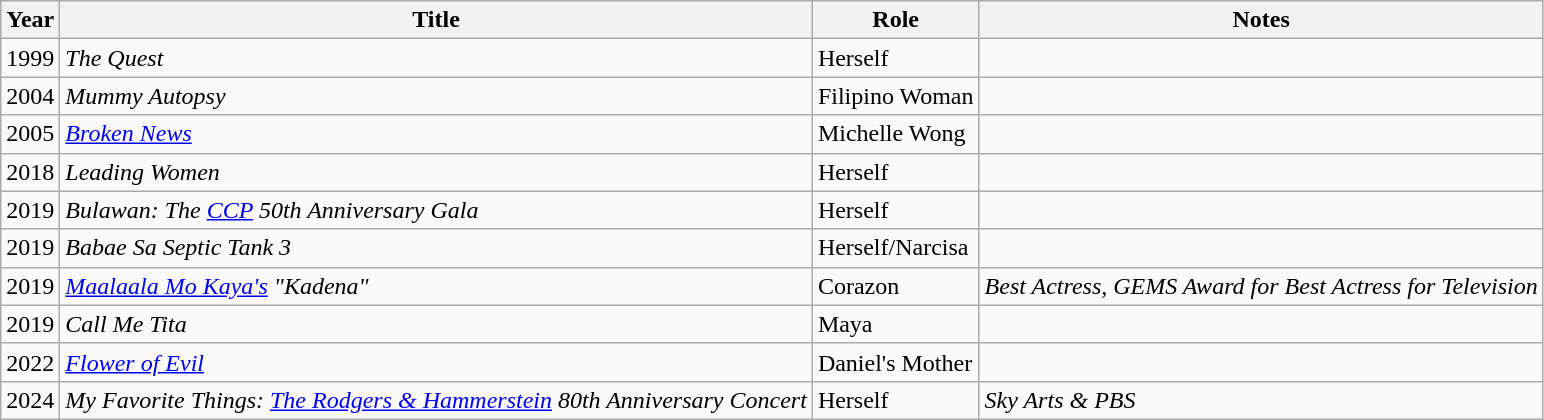<table class="wikitable">
<tr>
<th>Year</th>
<th>Title</th>
<th>Role</th>
<th>Notes</th>
</tr>
<tr>
<td>1999</td>
<td><em>The Quest</em></td>
<td>Herself</td>
<td></td>
</tr>
<tr>
<td>2004</td>
<td><em>Mummy Autopsy</em></td>
<td>Filipino Woman</td>
<td></td>
</tr>
<tr>
<td>2005</td>
<td><em><a href='#'>Broken News</a></em></td>
<td>Michelle Wong</td>
<td></td>
</tr>
<tr>
<td>2018</td>
<td><em>Leading Women</em></td>
<td>Herself</td>
<td></td>
</tr>
<tr>
<td>2019</td>
<td><em>Bulawan: The <a href='#'>CCP</a> 50th Anniversary Gala</em></td>
<td>Herself</td>
<td></td>
</tr>
<tr>
<td>2019</td>
<td><em>Babae Sa Septic Tank 3</em></td>
<td>Herself/Narcisa</td>
<td></td>
</tr>
<tr>
<td>2019</td>
<td><em><a href='#'>Maalaala Mo Kaya's</a> "Kadena"</em></td>
<td>Corazon</td>
<td><em>Best Actress, GEMS Award for Best Actress for Television</em></td>
</tr>
<tr>
<td>2019</td>
<td><em>Call Me Tita</em></td>
<td>Maya</td>
<td></td>
</tr>
<tr>
<td>2022</td>
<td><em><a href='#'>Flower of Evil</a></em></td>
<td>Daniel's Mother</td>
<td></td>
</tr>
<tr>
<td>2024</td>
<td><em>My Favorite Things: <a href='#'>The Rodgers & Hammerstein</a> 80th Anniversary Concert</em></td>
<td>Herself</td>
<td><em>Sky Arts</em> <em>& PBS</em></td>
</tr>
</table>
